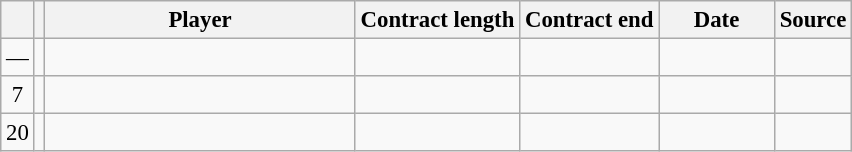<table class="wikitable plainrowheaders sortable" style="font-size:95%">
<tr>
<th></th>
<th></th>
<th scope="col" style="width:200px;"><strong>Player</strong></th>
<th><strong>Contract length</strong></th>
<th><strong>Contract end</strong></th>
<th scope="col" style="width:70px;"><strong>Date</strong></th>
<th><strong>Source</strong></th>
</tr>
<tr>
<td align=center>—</td>
<td align=center></td>
<td></td>
<td align=center></td>
<td align=center></td>
<td align=center></td>
<td align=center></td>
</tr>
<tr>
<td align=center>7</td>
<td align=center></td>
<td></td>
<td align=center></td>
<td align=center></td>
<td align=center></td>
<td align=center></td>
</tr>
<tr>
<td align=center>20</td>
<td align=center></td>
<td></td>
<td align=center></td>
<td align=center></td>
<td align=center></td>
<td align=center></td>
</tr>
</table>
